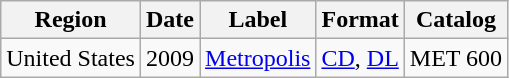<table class="wikitable">
<tr>
<th>Region</th>
<th>Date</th>
<th>Label</th>
<th>Format</th>
<th>Catalog</th>
</tr>
<tr>
<td>United States</td>
<td>2009</td>
<td><a href='#'>Metropolis</a></td>
<td><a href='#'>CD</a>, <a href='#'>DL</a></td>
<td>MET 600</td>
</tr>
</table>
